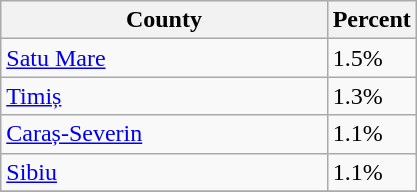<table class="wikitable sortable" text-align:left; width=22%;">
<tr>
<th width=99%><strong>County</strong></th>
<th width=1%><strong>Percent</strong></th>
</tr>
<tr>
<td> <a href='#'>Satu Mare</a></td>
<td>1.5%</td>
</tr>
<tr>
<td> <a href='#'>Timiș</a></td>
<td>1.3%</td>
</tr>
<tr>
<td> <a href='#'>Caraș-Severin</a></td>
<td>1.1%</td>
</tr>
<tr>
<td> <a href='#'>Sibiu</a></td>
<td>1.1%</td>
</tr>
<tr>
</tr>
</table>
